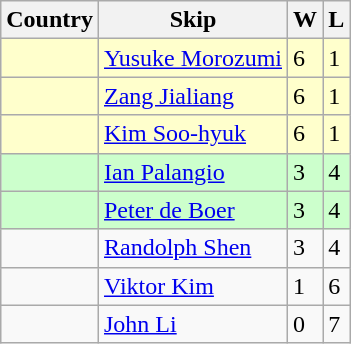<table class=wikitable>
<tr>
<th>Country</th>
<th>Skip</th>
<th>W</th>
<th>L</th>
</tr>
<tr bgcolor=#ffffcc>
<td></td>
<td><a href='#'>Yusuke Morozumi</a></td>
<td>6</td>
<td>1</td>
</tr>
<tr bgcolor=#ffffcc>
<td></td>
<td><a href='#'>Zang Jialiang</a></td>
<td>6</td>
<td>1</td>
</tr>
<tr bgcolor=#ffffcc>
<td></td>
<td><a href='#'>Kim Soo-hyuk</a></td>
<td>6</td>
<td>1</td>
</tr>
<tr bgcolor=#ccffcc>
<td></td>
<td><a href='#'>Ian Palangio</a></td>
<td>3</td>
<td>4</td>
</tr>
<tr bgcolor=#ccffcc>
<td></td>
<td><a href='#'>Peter de Boer</a></td>
<td>3</td>
<td>4</td>
</tr>
<tr>
<td></td>
<td><a href='#'>Randolph Shen</a></td>
<td>3</td>
<td>4</td>
</tr>
<tr>
<td></td>
<td><a href='#'>Viktor Kim</a></td>
<td>1</td>
<td>6</td>
</tr>
<tr>
<td></td>
<td><a href='#'>John Li</a></td>
<td>0</td>
<td>7</td>
</tr>
</table>
